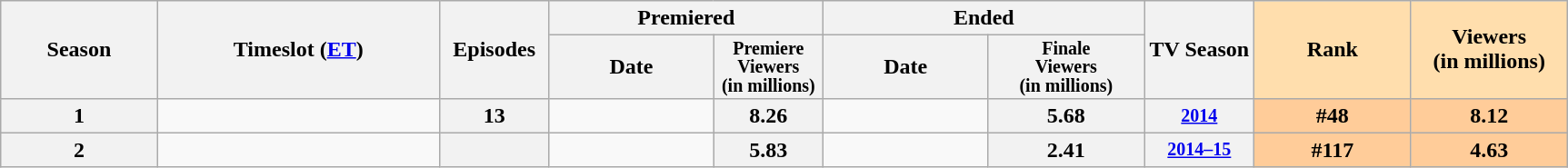<table class="wikitable">
<tr>
<th style="width:10%;" rowspan="2">Season</th>
<th style="width:18%;" rowspan="2">Timeslot (<a href='#'>ET</a>)</th>
<th style="width:7%;" rowspan="2">Episodes</th>
<th colspan=2>Premiered</th>
<th colspan=2>Ended</th>
<th style="width:7%;" rowspan="2">TV Season</th>
<th style="width:10%; background:#ffdead;" rowspan="2">Rank</th>
<th style="width:10%; background:#ffdead;" rowspan="2">Viewers<br>(in millions)</th>
</tr>
<tr>
<th>Date</th>
<th span style="width:7%; font-size:smaller; line-height:100%;">Premiere<br>Viewers<br>(in millions)</th>
<th>Date</th>
<th span style="width:10%; font-size:smaller; line-height:100%;">Finale<br>Viewers<br>(in millions)</th>
</tr>
<tr>
<th><strong>1</strong></th>
<td></td>
<th>13</th>
<td style="font-size:11px;line-height:110%"></td>
<th>8.26</th>
<td style="font-size:11px;line-height:110%"></td>
<th>5.68</th>
<th style="font-size:smaller"><a href='#'>2014</a></th>
<th style="background:#fc9;">#48</th>
<th style="background:#fc9;">8.12</th>
</tr>
<tr>
<th><strong>2</strong></th>
<td></td>
<th></th>
<td style="font-size:11px;line-height:110%"></td>
<th>5.83</th>
<td style="font-size:11px;line-height:110%"></td>
<th>2.41</th>
<th style="font-size:smaller"><a href='#'>2014–15</a></th>
<th style="background:#fc9;">#117</th>
<th style="background:#fc9;">4.63</th>
</tr>
</table>
